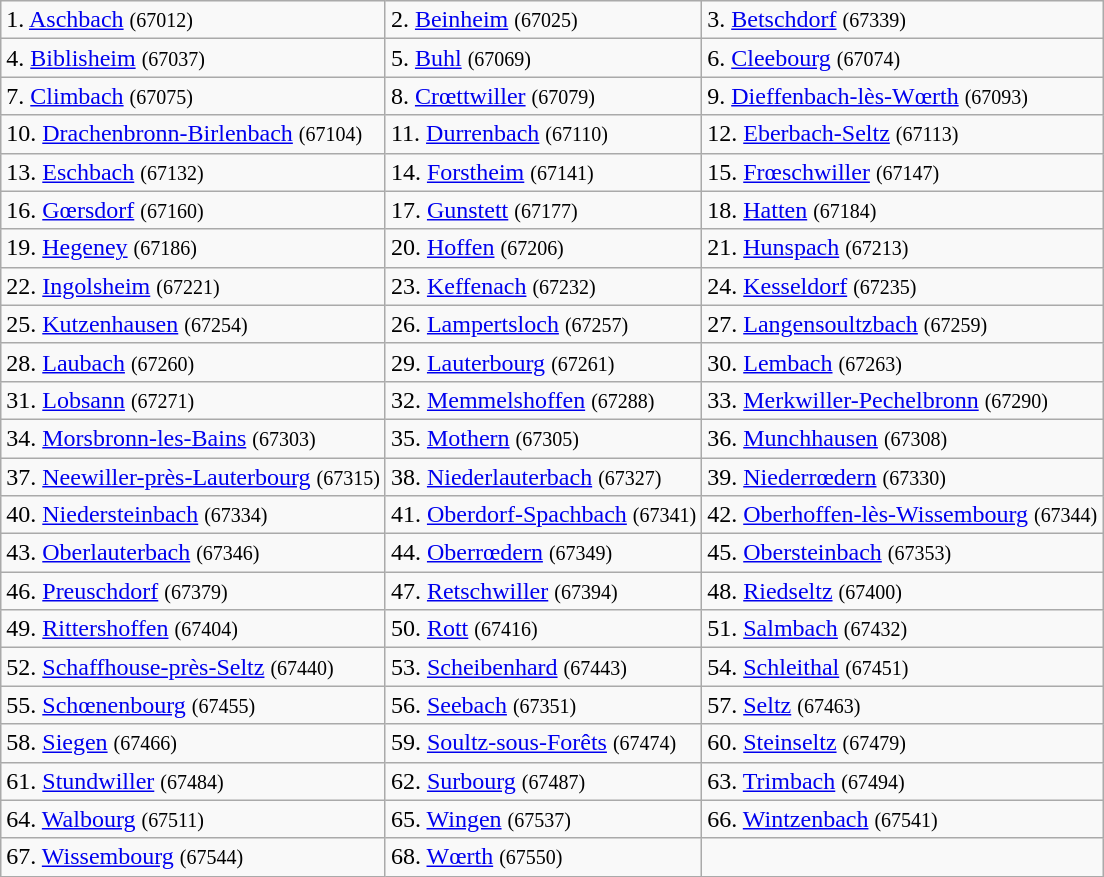<table class="wikitable">
<tr>
<td>1. <a href='#'>Aschbach</a> <small>(67012)</small></td>
<td>2. <a href='#'>Beinheim</a> <small>(67025)</small></td>
<td>3. <a href='#'>Betschdorf</a> <small>(67339)</small></td>
</tr>
<tr>
<td>4. <a href='#'>Biblisheim</a> <small>(67037)</small></td>
<td>5. <a href='#'>Buhl</a> <small>(67069)</small></td>
<td>6. <a href='#'>Cleebourg</a> <small>(67074)</small></td>
</tr>
<tr>
<td>7. <a href='#'>Climbach</a> <small>(67075)</small></td>
<td>8. <a href='#'>Crœttwiller</a> <small>(67079)</small></td>
<td>9. <a href='#'>Dieffenbach-lès-Wœrth</a> <small>(67093)</small></td>
</tr>
<tr>
<td>10. <a href='#'>Drachenbronn-Birlenbach</a> <small>(67104)</small></td>
<td>11. <a href='#'>Durrenbach</a> <small>(67110)</small></td>
<td>12. <a href='#'>Eberbach-Seltz</a> <small>(67113)</small></td>
</tr>
<tr>
<td>13. <a href='#'>Eschbach</a> <small>(67132)</small></td>
<td>14. <a href='#'>Forstheim</a> <small>(67141)</small></td>
<td>15. <a href='#'>Frœschwiller</a> <small>(67147)</small></td>
</tr>
<tr>
<td>16. <a href='#'>Gœrsdorf</a> <small>(67160)</small></td>
<td>17. <a href='#'>Gunstett</a> <small>(67177)</small></td>
<td>18. <a href='#'>Hatten</a> <small>(67184)</small></td>
</tr>
<tr>
<td>19. <a href='#'>Hegeney</a> <small>(67186)</small></td>
<td>20. <a href='#'>Hoffen</a> <small>(67206)</small></td>
<td>21. <a href='#'>Hunspach</a> <small>(67213)</small></td>
</tr>
<tr>
<td>22. <a href='#'>Ingolsheim</a> <small>(67221)</small></td>
<td>23. <a href='#'>Keffenach</a> <small>(67232)</small></td>
<td>24. <a href='#'>Kesseldorf</a> <small>(67235)</small></td>
</tr>
<tr>
<td>25. <a href='#'>Kutzenhausen</a> <small>(67254)</small></td>
<td>26. <a href='#'>Lampertsloch</a> <small>(67257)</small></td>
<td>27. <a href='#'>Langensoultzbach</a> <small>(67259)</small></td>
</tr>
<tr>
<td>28. <a href='#'>Laubach</a> <small>(67260)</small></td>
<td>29. <a href='#'>Lauterbourg</a> <small>(67261)</small></td>
<td>30. <a href='#'>Lembach</a> <small>(67263)</small></td>
</tr>
<tr>
<td>31. <a href='#'>Lobsann</a> <small>(67271)</small></td>
<td>32. <a href='#'>Memmelshoffen</a> <small>(67288)</small></td>
<td>33. <a href='#'>Merkwiller-Pechelbronn</a> <small>(67290)</small></td>
</tr>
<tr>
<td>34. <a href='#'>Morsbronn-les-Bains</a> <small>(67303)</small></td>
<td>35. <a href='#'>Mothern</a> <small>(67305)</small></td>
<td>36. <a href='#'>Munchhausen</a> <small>(67308)</small></td>
</tr>
<tr>
<td>37. <a href='#'>Neewiller-près-Lauterbourg</a> <small>(67315)</small></td>
<td>38. <a href='#'>Niederlauterbach</a> <small>(67327)</small></td>
<td>39. <a href='#'>Niederrœdern</a> <small>(67330)</small></td>
</tr>
<tr>
<td>40. <a href='#'>Niedersteinbach</a> <small>(67334)</small></td>
<td>41. <a href='#'>Oberdorf-Spachbach</a> <small>(67341)</small></td>
<td>42. <a href='#'>Oberhoffen-lès-Wissembourg</a> <small>(67344)</small></td>
</tr>
<tr>
<td>43. <a href='#'>Oberlauterbach</a> <small>(67346)</small></td>
<td>44. <a href='#'>Oberrœdern</a> <small>(67349)</small></td>
<td>45. <a href='#'>Obersteinbach</a> <small>(67353)</small></td>
</tr>
<tr>
<td>46. <a href='#'>Preuschdorf</a> <small>(67379)</small></td>
<td>47. <a href='#'>Retschwiller</a> <small>(67394)</small></td>
<td>48. <a href='#'>Riedseltz</a> <small>(67400)</small></td>
</tr>
<tr>
<td>49. <a href='#'>Rittershoffen</a> <small>(67404)</small></td>
<td>50. <a href='#'>Rott</a> <small>(67416)</small></td>
<td>51. <a href='#'>Salmbach</a> <small>(67432)</small></td>
</tr>
<tr>
<td>52. <a href='#'>Schaffhouse-près-Seltz</a> <small>(67440)</small></td>
<td>53. <a href='#'>Scheibenhard</a> <small>(67443)</small></td>
<td>54. <a href='#'>Schleithal</a> <small>(67451)</small></td>
</tr>
<tr>
<td>55. <a href='#'>Schœnenbourg</a> <small>(67455)</small></td>
<td>56. <a href='#'>Seebach</a> <small>(67351)</small></td>
<td>57. <a href='#'>Seltz</a> <small>(67463)</small></td>
</tr>
<tr>
<td>58. <a href='#'>Siegen</a> <small>(67466)</small></td>
<td>59. <a href='#'>Soultz-sous-Forêts</a> <small>(67474)</small></td>
<td>60. <a href='#'>Steinseltz</a> <small>(67479)</small></td>
</tr>
<tr>
<td>61. <a href='#'>Stundwiller</a> <small>(67484)</small></td>
<td>62. <a href='#'>Surbourg</a> <small>(67487)</small></td>
<td>63. <a href='#'>Trimbach</a> <small>(67494)</small></td>
</tr>
<tr>
<td>64. <a href='#'>Walbourg</a> <small>(67511)</small></td>
<td>65. <a href='#'>Wingen</a> <small>(67537)</small></td>
<td>66. <a href='#'>Wintzenbach</a> <small>(67541)</small></td>
</tr>
<tr>
<td>67. <a href='#'>Wissembourg</a> <small>(67544)</small></td>
<td>68. <a href='#'>Wœrth</a> <small>(67550)</small></td>
<td></td>
</tr>
</table>
